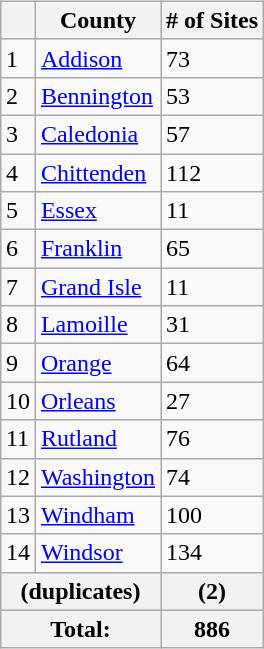<table width=100%>
<tr>
<td style="width:330px; vertical-align:top"><br>
</td>
<td style="width:330px; vertical-align:top" align="center"><br><table class="wikitable sortable">
<tr>
<th></th>
<th><strong>County</strong></th>
<th><strong># of Sites</strong></th>
</tr>
<tr ->
<td>1</td>
<td><a href='#'>Addison</a></td>
<td>73</td>
</tr>
<tr ->
<td>2</td>
<td><a href='#'>Bennington</a></td>
<td>53</td>
</tr>
<tr ->
<td>3</td>
<td><a href='#'>Caledonia</a></td>
<td>57</td>
</tr>
<tr ->
<td>4</td>
<td><a href='#'>Chittenden</a></td>
<td>112</td>
</tr>
<tr ->
<td>5</td>
<td><a href='#'>Essex</a></td>
<td>11</td>
</tr>
<tr ->
<td>6</td>
<td><a href='#'>Franklin</a></td>
<td>65</td>
</tr>
<tr ->
<td>7</td>
<td><a href='#'>Grand Isle</a></td>
<td>11</td>
</tr>
<tr ->
<td>8</td>
<td><a href='#'>Lamoille</a></td>
<td>31</td>
</tr>
<tr ->
<td>9</td>
<td><a href='#'>Orange</a></td>
<td>64</td>
</tr>
<tr ->
<td>10</td>
<td><a href='#'>Orleans</a></td>
<td>27</td>
</tr>
<tr ->
<td>11</td>
<td><a href='#'>Rutland</a></td>
<td>76</td>
</tr>
<tr ->
<td>12</td>
<td><a href='#'>Washington</a></td>
<td>74</td>
</tr>
<tr ->
<td>13</td>
<td><a href='#'>Windham</a></td>
<td>100</td>
</tr>
<tr ->
<td>14</td>
<td><a href='#'>Windsor</a></td>
<td>134</td>
</tr>
<tr class="sortbottom">
<th colspan="2">(duplicates)</th>
<th>(2)</th>
</tr>
<tr class="sortbottom">
<th colspan="2">Total:</th>
<th>886</th>
</tr>
</table>
</td>
<td style="width:330px; vertical-align:top"><br>
</td>
</tr>
</table>
